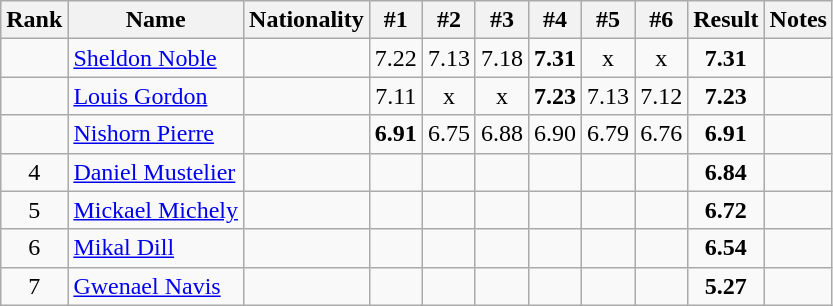<table class="wikitable sortable" style="text-align:center">
<tr>
<th>Rank</th>
<th>Name</th>
<th>Nationality</th>
<th>#1</th>
<th>#2</th>
<th>#3</th>
<th>#4</th>
<th>#5</th>
<th>#6</th>
<th>Result</th>
<th>Notes</th>
</tr>
<tr>
<td></td>
<td align=left><a href='#'>Sheldon Noble</a></td>
<td align=left></td>
<td>7.22</td>
<td>7.13</td>
<td>7.18</td>
<td><strong>7.31</strong></td>
<td>x</td>
<td>x</td>
<td><strong>7.31</strong></td>
<td></td>
</tr>
<tr>
<td></td>
<td align=left><a href='#'>Louis Gordon</a></td>
<td align=left></td>
<td>7.11</td>
<td>x</td>
<td>x</td>
<td><strong>7.23</strong></td>
<td>7.13</td>
<td>7.12</td>
<td><strong>7.23</strong></td>
<td></td>
</tr>
<tr>
<td></td>
<td align=left><a href='#'>Nishorn Pierre</a></td>
<td align=left></td>
<td><strong>6.91</strong></td>
<td>6.75</td>
<td>6.88</td>
<td>6.90</td>
<td>6.79</td>
<td>6.76</td>
<td><strong>6.91</strong></td>
<td></td>
</tr>
<tr>
<td>4</td>
<td align=left><a href='#'>Daniel Mustelier</a></td>
<td align=left></td>
<td></td>
<td></td>
<td></td>
<td></td>
<td></td>
<td></td>
<td><strong>6.84</strong></td>
<td></td>
</tr>
<tr>
<td>5</td>
<td align=left><a href='#'>Mickael Michely</a></td>
<td align=left></td>
<td></td>
<td></td>
<td></td>
<td></td>
<td></td>
<td></td>
<td><strong>6.72</strong></td>
<td></td>
</tr>
<tr>
<td>6</td>
<td align=left><a href='#'>Mikal Dill</a></td>
<td align=left></td>
<td></td>
<td></td>
<td></td>
<td></td>
<td></td>
<td></td>
<td><strong>6.54</strong></td>
<td></td>
</tr>
<tr>
<td>7</td>
<td align=left><a href='#'>Gwenael Navis</a></td>
<td align=left></td>
<td></td>
<td></td>
<td></td>
<td></td>
<td></td>
<td></td>
<td><strong>5.27</strong></td>
<td></td>
</tr>
</table>
